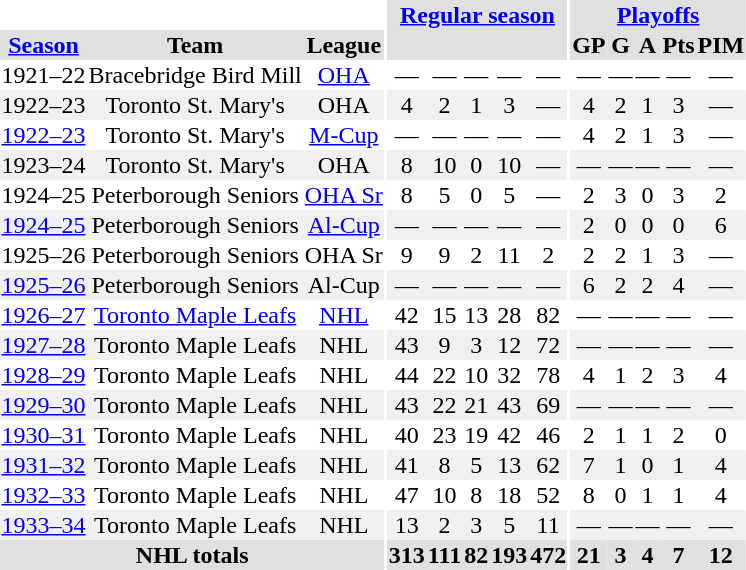<table border="0" cellpadding="1" cellspacing="0" style="text-align:center;">
<tr bgcolor="#e0e0e0">
<th scope="colgroup" colspan="3" bgcolor="#ffffff"></th>
<th rowspan="100" bgcolor="#ffffff"></th>
<th scope="colgroup" colspan="5"><a href='#'>Regular season</a></th>
<th rowspan="100" bgcolor="#ffffff"></th>
<th scope="colgroup" colspan="5"><a href='#'>Playoffs</a></th>
</tr>
<tr bgcolor="#e0e0e0">
<th scope="col"><a href='#'>Season</a></th>
<th scope="col">Team</th>
<th scope="col">League</th>
<th scope="col"></th>
<th scope="col"></th>
<th scope="col"></th>
<th scope="col"></th>
<th scope="col"></th>
<th scope="col">GP</th>
<th scope="col">G</th>
<th scope="col">A</th>
<th scope="col">Pts</th>
<th scope="col">PIM</th>
</tr>
<tr>
<td scope="row">1921–22</td>
<td>Bracebridge Bird Mill</td>
<td><a href='#'>OHA</a></td>
<td>—</td>
<td>—</td>
<td>—</td>
<td>—</td>
<td>—</td>
<td>—</td>
<td>—</td>
<td>—</td>
<td>—</td>
<td>—</td>
</tr>
<tr bgcolor="#f0f0f0">
<td scope="row">1922–23</td>
<td>Toronto St. Mary's</td>
<td>OHA</td>
<td>4</td>
<td>2</td>
<td>1</td>
<td>3</td>
<td>—</td>
<td>4</td>
<td>2</td>
<td>1</td>
<td>3</td>
<td>—</td>
</tr>
<tr>
<td scope="row"><a href='#'>1922–23</a></td>
<td>Toronto St. Mary's</td>
<td><a href='#'>M-Cup</a></td>
<td>—</td>
<td>—</td>
<td>—</td>
<td>—</td>
<td>—</td>
<td>4</td>
<td>2</td>
<td>1</td>
<td>3</td>
<td>—</td>
</tr>
<tr bgcolor="#f0f0f0">
<td scope="row">1923–24</td>
<td>Toronto St. Mary's</td>
<td>OHA</td>
<td>8</td>
<td>10</td>
<td>0</td>
<td>10</td>
<td>—</td>
<td>—</td>
<td>—</td>
<td>—</td>
<td>—</td>
<td>—</td>
</tr>
<tr>
<td scope="row">1924–25</td>
<td>Peterborough Seniors</td>
<td><a href='#'>OHA Sr</a></td>
<td>8</td>
<td>5</td>
<td>0</td>
<td>5</td>
<td>—</td>
<td>2</td>
<td>3</td>
<td>0</td>
<td>3</td>
<td>2</td>
</tr>
<tr bgcolor="#f0f0f0">
<td scope="row"><a href='#'>1924–25</a></td>
<td>Peterborough Seniors</td>
<td><a href='#'>Al-Cup</a></td>
<td>—</td>
<td>—</td>
<td>—</td>
<td>—</td>
<td>—</td>
<td>2</td>
<td>0</td>
<td>0</td>
<td>0</td>
<td>6</td>
</tr>
<tr>
<td scope="row">1925–26</td>
<td>Peterborough Seniors</td>
<td>OHA Sr</td>
<td>9</td>
<td>9</td>
<td>2</td>
<td>11</td>
<td>2</td>
<td>2</td>
<td>2</td>
<td>1</td>
<td>3</td>
<td>—</td>
</tr>
<tr bgcolor="#f0f0f0">
<td scope="row"><a href='#'>1925–26</a></td>
<td>Peterborough Seniors</td>
<td>Al-Cup</td>
<td>—</td>
<td>—</td>
<td>—</td>
<td>—</td>
<td>—</td>
<td>6</td>
<td>2</td>
<td>2</td>
<td>4</td>
<td>—</td>
</tr>
<tr>
<td scope="row"><a href='#'>1926–27</a></td>
<td><a href='#'>Toronto Maple Leafs</a></td>
<td><a href='#'>NHL</a></td>
<td>42</td>
<td>15</td>
<td>13</td>
<td>28</td>
<td>82</td>
<td>—</td>
<td>—</td>
<td>—</td>
<td>—</td>
<td>—</td>
</tr>
<tr bgcolor="#f0f0f0">
<td scope="row"><a href='#'>1927–28</a></td>
<td>Toronto Maple Leafs</td>
<td>NHL</td>
<td>43</td>
<td>9</td>
<td>3</td>
<td>12</td>
<td>72</td>
<td>—</td>
<td>—</td>
<td>—</td>
<td>—</td>
<td>—</td>
</tr>
<tr>
<td scope="row"><a href='#'>1928–29</a></td>
<td>Toronto Maple Leafs</td>
<td>NHL</td>
<td>44</td>
<td>22</td>
<td>10</td>
<td>32</td>
<td>78</td>
<td>4</td>
<td>1</td>
<td>2</td>
<td>3</td>
<td>4</td>
</tr>
<tr bgcolor="#f0f0f0">
<td scope="row"><a href='#'>1929–30</a></td>
<td>Toronto Maple Leafs</td>
<td>NHL</td>
<td>43</td>
<td>22</td>
<td>21</td>
<td>43</td>
<td>69</td>
<td>—</td>
<td>—</td>
<td>—</td>
<td>—</td>
<td>—</td>
</tr>
<tr>
<td scope="row"><a href='#'>1930–31</a></td>
<td>Toronto Maple Leafs</td>
<td>NHL</td>
<td>40</td>
<td>23</td>
<td>19</td>
<td>42</td>
<td>46</td>
<td>2</td>
<td>1</td>
<td>1</td>
<td>2</td>
<td>0</td>
</tr>
<tr bgcolor="#f0f0f0">
<td scope="row"><a href='#'>1931–32</a></td>
<td>Toronto Maple Leafs</td>
<td>NHL</td>
<td>41</td>
<td>8</td>
<td>5</td>
<td>13</td>
<td>62</td>
<td>7</td>
<td>1</td>
<td>0</td>
<td>1</td>
<td>4</td>
</tr>
<tr>
<td scope="row"><a href='#'>1932–33</a></td>
<td>Toronto Maple Leafs</td>
<td>NHL</td>
<td>47</td>
<td>10</td>
<td>8</td>
<td>18</td>
<td>52</td>
<td>8</td>
<td>0</td>
<td>1</td>
<td>1</td>
<td>4</td>
</tr>
<tr bgcolor="#f0f0f0">
<td scope="row"><a href='#'>1933–34</a></td>
<td>Toronto Maple Leafs</td>
<td>NHL</td>
<td>13</td>
<td>2</td>
<td>3</td>
<td>5</td>
<td>11</td>
<td>—</td>
<td>—</td>
<td>—</td>
<td>—</td>
<td>—</td>
</tr>
<tr bgcolor="#e0e0e0">
<th scope="row" colspan="3">NHL totals</th>
<th>313</th>
<th>111</th>
<th>82</th>
<th>193</th>
<th>472</th>
<th>21</th>
<th>3</th>
<th>4</th>
<th>7</th>
<th>12</th>
</tr>
</table>
